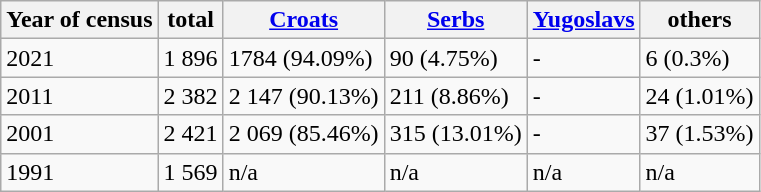<table class="wikitable">
<tr>
<th>Year of census</th>
<th>total</th>
<th><a href='#'>Croats</a></th>
<th><a href='#'>Serbs</a></th>
<th><a href='#'>Yugoslavs</a></th>
<th>others</th>
</tr>
<tr>
<td>2021</td>
<td>1 896</td>
<td>1784 (94.09%)</td>
<td>90 (4.75%)</td>
<td>-</td>
<td>6 (0.3%)</td>
</tr>
<tr>
<td>2011</td>
<td>2 382</td>
<td>2 147 (90.13%)</td>
<td>211 (8.86%)</td>
<td>-</td>
<td>24 (1.01%)</td>
</tr>
<tr>
<td>2001</td>
<td>2 421</td>
<td>2 069 (85.46%)</td>
<td>315 (13.01%)</td>
<td>-</td>
<td>37 (1.53%)</td>
</tr>
<tr>
<td>1991</td>
<td>1 569</td>
<td>n/a</td>
<td>n/a</td>
<td>n/a</td>
<td>n/a</td>
</tr>
</table>
